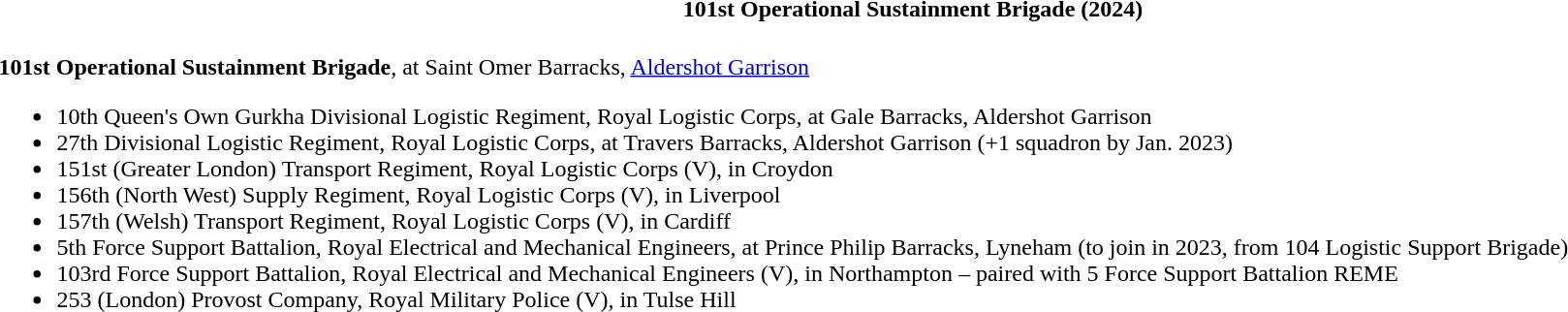<table class="toccolours collapsible collapsed" style="width:100%; background:transparent;">
<tr>
<th colspan=><strong>101st Operational Sustainment Brigade (2024)</strong></th>
</tr>
<tr>
<td colspan="2"><br><strong>101st Operational Sustainment Brigade</strong>, at Saint Omer Barracks, <a href='#'>Aldershot Garrison</a><ul><li>10th Queen's Own Gurkha Divisional Logistic Regiment, Royal Logistic Corps, at Gale Barracks, Aldershot Garrison</li><li>27th Divisional Logistic Regiment, Royal Logistic Corps, at Travers Barracks, Aldershot Garrison (+1 squadron by Jan. 2023)</li><li>151st (Greater London) Transport Regiment, Royal Logistic Corps (V), in Croydon</li><li>156th (North West) Supply Regiment, Royal Logistic Corps (V), in Liverpool</li><li>157th (Welsh) Transport Regiment, Royal Logistic Corps (V), in Cardiff</li><li>5th Force Support Battalion, Royal Electrical and Mechanical Engineers, at Prince Philip Barracks, Lyneham (to join in 2023, from 104 Logistic Support Brigade)</li><li>103rd Force Support Battalion, Royal Electrical and Mechanical Engineers (V), in Northampton – paired with 5 Force Support Battalion REME</li><li>253 (London) Provost Company, Royal Military Police (V), in Tulse Hill</li></ul></td>
</tr>
</table>
